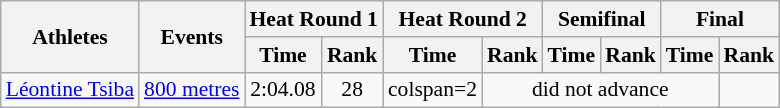<table class=wikitable style=font-size:90%>
<tr>
<th rowspan=2>Athletes</th>
<th rowspan=2>Events</th>
<th colspan=2>Heat Round 1</th>
<th colspan=2>Heat Round 2</th>
<th colspan=2>Semifinal</th>
<th colspan=2>Final</th>
</tr>
<tr>
<th>Time</th>
<th>Rank</th>
<th>Time</th>
<th>Rank</th>
<th>Time</th>
<th>Rank</th>
<th>Time</th>
<th>Rank</th>
</tr>
<tr>
<td><a href='#'>Léontine Tsiba</a></td>
<td><a href='#'>800 metres</a></td>
<td align=center>2:04.08</td>
<td align=center>28</td>
<td>colspan=2</td>
<td align=center colspan=4>did not advance</td>
</tr>
</table>
